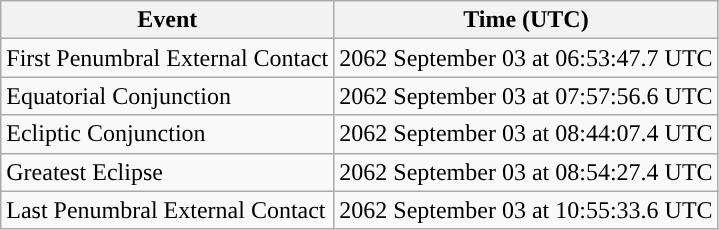<table class="wikitable">
<tr>
<th>Event</th>
<th>Time (UTC)</th>
</tr>
<tr>
<td>First Penumbral External Contact</td>
<td>2062 September 03 at 06:53:47.7 UTC</td>
</tr>
<tr>
<td>Equatorial Conjunction</td>
<td>2062 September 03 at 07:57:56.6 UTC</td>
</tr>
<tr>
<td>Ecliptic Conjunction</td>
<td>2062 September 03 at 08:44:07.4 UTC</td>
</tr>
<tr>
<td>Greatest Eclipse</td>
<td>2062 September 03 at 08:54:27.4 UTC</td>
</tr>
<tr>
<td>Last Penumbral External Contact</td>
<td>2062 September 03 at 10:55:33.6 UTC</td>
</tr>
</table>
